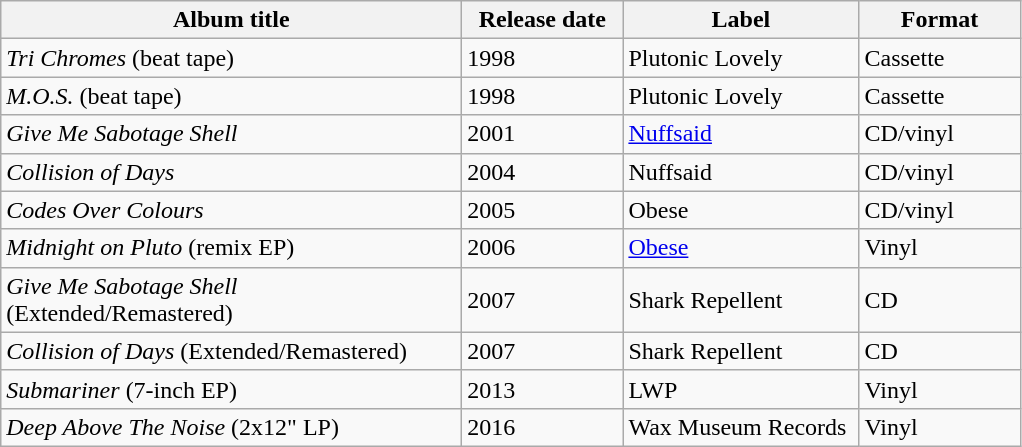<table class="wikitable sortable">
<tr>
<th scope="col" width="300">Album title</th>
<th scope="col" width="100">Release date</th>
<th scope="col" width="150">Label</th>
<th scope="col" width="100">Format</th>
</tr>
<tr>
<td><em>Tri Chromes</em> (beat tape)</td>
<td>1998</td>
<td>Plutonic Lovely</td>
<td>Cassette</td>
</tr>
<tr>
<td><em>M.O.S.</em> (beat tape)</td>
<td>1998</td>
<td>Plutonic Lovely</td>
<td>Cassette</td>
</tr>
<tr>
<td><em>Give Me Sabotage Shell</em></td>
<td>2001</td>
<td><a href='#'>Nuffsaid</a></td>
<td>CD/vinyl</td>
</tr>
<tr>
<td><em>Collision of Days</em></td>
<td>2004</td>
<td>Nuffsaid</td>
<td>CD/vinyl</td>
</tr>
<tr>
<td><em>Codes Over Colours</em></td>
<td>2005</td>
<td>Obese</td>
<td>CD/vinyl</td>
</tr>
<tr>
<td><em>Midnight on Pluto</em> (remix EP)</td>
<td>2006</td>
<td><a href='#'>Obese</a></td>
<td>Vinyl</td>
</tr>
<tr>
<td><em>Give Me Sabotage Shell</em> (Extended/Remastered)</td>
<td>2007</td>
<td>Shark Repellent</td>
<td>CD</td>
</tr>
<tr>
<td><em>Collision of Days</em> (Extended/Remastered)</td>
<td>2007</td>
<td>Shark Repellent</td>
<td>CD</td>
</tr>
<tr>
<td><em>Submariner</em> (7-inch EP)</td>
<td>2013</td>
<td>LWP</td>
<td>Vinyl</td>
</tr>
<tr>
<td><em>Deep Above The Noise</em> (2x12" LP)</td>
<td>2016</td>
<td>Wax Museum Records</td>
<td>Vinyl</td>
</tr>
</table>
